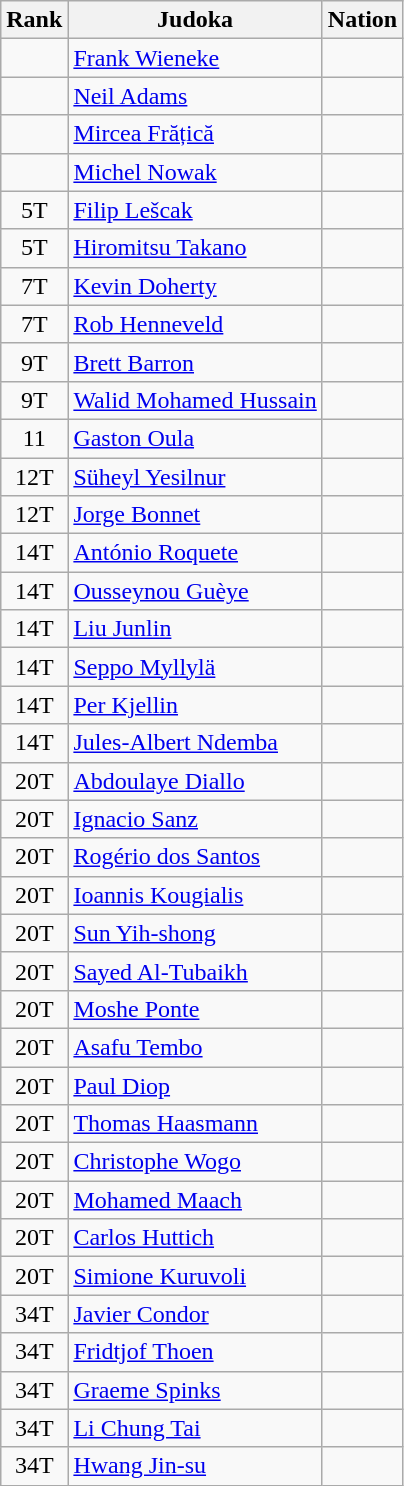<table class="wikitable sortable" style="text-align:center">
<tr>
<th>Rank</th>
<th>Judoka</th>
<th>Nation</th>
</tr>
<tr>
<td></td>
<td align="left"><a href='#'>Frank Wieneke</a></td>
<td align="left"></td>
</tr>
<tr>
<td></td>
<td align="left"><a href='#'>Neil Adams</a></td>
<td align="left"></td>
</tr>
<tr>
<td></td>
<td align="left"><a href='#'>Mircea Frățică</a></td>
<td align="left"></td>
</tr>
<tr>
<td></td>
<td align="left"><a href='#'>Michel Nowak</a></td>
<td align="left"></td>
</tr>
<tr>
<td>5T</td>
<td align="left"><a href='#'>Filip Lešcak</a></td>
<td align="left"></td>
</tr>
<tr>
<td>5T</td>
<td align="left"><a href='#'>Hiromitsu Takano</a></td>
<td align="left"></td>
</tr>
<tr>
<td>7T</td>
<td align="left"><a href='#'>Kevin Doherty</a></td>
<td align="left"></td>
</tr>
<tr>
<td>7T</td>
<td align="left"><a href='#'>Rob Henneveld</a></td>
<td align="left"></td>
</tr>
<tr>
<td>9T</td>
<td align="left"><a href='#'>Brett Barron</a></td>
<td align="left"></td>
</tr>
<tr>
<td>9T</td>
<td align="left"><a href='#'>Walid Mohamed Hussain</a></td>
<td align="left"></td>
</tr>
<tr>
<td>11</td>
<td align="left"><a href='#'>Gaston Oula</a></td>
<td align="left"></td>
</tr>
<tr>
<td>12T</td>
<td align="left"><a href='#'>Süheyl Yesilnur</a></td>
<td align="left"></td>
</tr>
<tr>
<td>12T</td>
<td align="left"><a href='#'>Jorge Bonnet</a></td>
<td align="left"></td>
</tr>
<tr>
<td>14T</td>
<td align="left"><a href='#'>António Roquete</a></td>
<td align="left"></td>
</tr>
<tr>
<td>14T</td>
<td align="left"><a href='#'>Ousseynou Guèye</a></td>
<td align="left"></td>
</tr>
<tr>
<td>14T</td>
<td align="left"><a href='#'>Liu Junlin</a></td>
<td align="left"></td>
</tr>
<tr>
<td>14T</td>
<td align="left"><a href='#'>Seppo Myllylä</a></td>
<td align="left"></td>
</tr>
<tr>
<td>14T</td>
<td align="left"><a href='#'>Per Kjellin</a></td>
<td align="left"></td>
</tr>
<tr>
<td>14T</td>
<td align="left"><a href='#'>Jules-Albert Ndemba</a></td>
<td align="left"></td>
</tr>
<tr>
<td>20T</td>
<td align="left"><a href='#'>Abdoulaye Diallo</a></td>
<td align="left"></td>
</tr>
<tr>
<td>20T</td>
<td align="left"><a href='#'>Ignacio Sanz</a></td>
<td align="left"></td>
</tr>
<tr>
<td>20T</td>
<td align="left"><a href='#'>Rogério dos Santos</a></td>
<td align="left"></td>
</tr>
<tr>
<td>20T</td>
<td align="left"><a href='#'>Ioannis Kougialis</a></td>
<td align="left"></td>
</tr>
<tr>
<td>20T</td>
<td align="left"><a href='#'>Sun Yih-shong</a></td>
<td align="left"></td>
</tr>
<tr>
<td>20T</td>
<td align="left"><a href='#'>Sayed Al-Tubaikh</a></td>
<td align="left"></td>
</tr>
<tr>
<td>20T</td>
<td align="left"><a href='#'>Moshe Ponte</a></td>
<td align="left"></td>
</tr>
<tr>
<td>20T</td>
<td align="left"><a href='#'>Asafu Tembo</a></td>
<td align="left"></td>
</tr>
<tr>
<td>20T</td>
<td align="left"><a href='#'>Paul Diop</a></td>
<td align="left"></td>
</tr>
<tr>
<td>20T</td>
<td align="left"><a href='#'>Thomas Haasmann</a></td>
<td align="left"></td>
</tr>
<tr>
<td>20T</td>
<td align="left"><a href='#'>Christophe Wogo</a></td>
<td align="left"></td>
</tr>
<tr>
<td>20T</td>
<td align="left"><a href='#'>Mohamed Maach</a></td>
<td align="left"></td>
</tr>
<tr>
<td>20T</td>
<td align="left"><a href='#'>Carlos Huttich</a></td>
<td align="left"></td>
</tr>
<tr>
<td>20T</td>
<td align="left"><a href='#'>Simione Kuruvoli</a></td>
<td align="left"></td>
</tr>
<tr>
<td>34T</td>
<td align="left"><a href='#'>Javier Condor</a></td>
<td align="left"></td>
</tr>
<tr>
<td>34T</td>
<td align="left"><a href='#'>Fridtjof Thoen</a></td>
<td align="left"></td>
</tr>
<tr>
<td>34T</td>
<td align="left"><a href='#'>Graeme Spinks</a></td>
<td align="left"></td>
</tr>
<tr>
<td>34T</td>
<td align="left"><a href='#'>Li Chung Tai</a></td>
<td align="left"></td>
</tr>
<tr>
<td>34T</td>
<td align="left"><a href='#'>Hwang Jin-su</a></td>
<td align="left"></td>
</tr>
</table>
